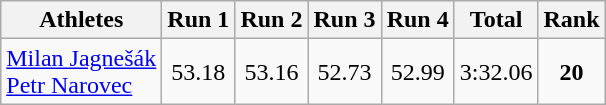<table class="wikitable" border="1">
<tr>
<th>Athletes</th>
<th>Run 1</th>
<th>Run 2</th>
<th>Run 3</th>
<th>Run 4</th>
<th>Total</th>
<th>Rank</th>
</tr>
<tr>
<td><a href='#'>Milan Jagnešák</a><br><a href='#'>Petr Narovec</a></td>
<td align="center">53.18</td>
<td align="center">53.16</td>
<td align="center">52.73</td>
<td align="center">52.99</td>
<td align="center">3:32.06</td>
<td align="center"><strong>20</strong></td>
</tr>
</table>
